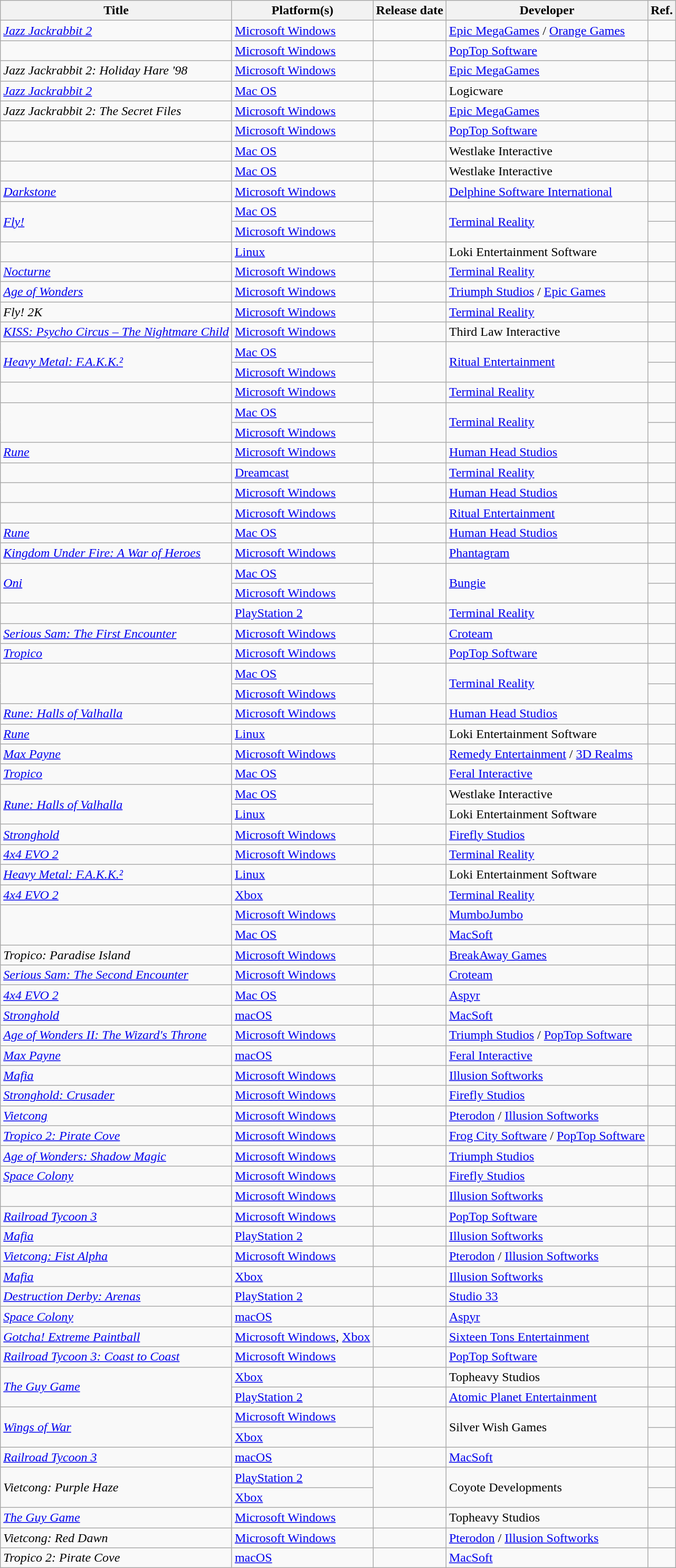<table class="wikitable sortable">
<tr>
<th>Title</th>
<th>Platform(s)</th>
<th>Release date</th>
<th>Developer</th>
<th>Ref.</th>
</tr>
<tr>
<td><em><a href='#'>Jazz Jackrabbit 2</a></em></td>
<td><a href='#'>Microsoft Windows</a></td>
<td></td>
<td><a href='#'>Epic MegaGames</a> / <a href='#'>Orange Games</a></td>
<td></td>
</tr>
<tr>
<td><em></em></td>
<td><a href='#'>Microsoft Windows</a></td>
<td></td>
<td><a href='#'>PopTop Software</a></td>
<td></td>
</tr>
<tr>
<td><em>Jazz Jackrabbit 2: Holiday Hare '98</em></td>
<td><a href='#'>Microsoft Windows</a></td>
<td></td>
<td><a href='#'>Epic MegaGames</a></td>
<td></td>
</tr>
<tr>
<td><em><a href='#'>Jazz Jackrabbit 2</a></em></td>
<td><a href='#'>Mac OS</a></td>
<td></td>
<td>Logicware</td>
<td></td>
</tr>
<tr>
<td><em>Jazz Jackrabbit 2: The Secret Files</em></td>
<td><a href='#'>Microsoft Windows</a></td>
<td></td>
<td><a href='#'>Epic MegaGames</a></td>
<td></td>
</tr>
<tr>
<td><em></em></td>
<td><a href='#'>Microsoft Windows</a></td>
<td></td>
<td><a href='#'>PopTop Software</a></td>
<td></td>
</tr>
<tr>
<td><em></em></td>
<td><a href='#'>Mac OS</a></td>
<td></td>
<td>Westlake Interactive</td>
<td></td>
</tr>
<tr>
<td><em></em></td>
<td><a href='#'>Mac OS</a></td>
<td></td>
<td>Westlake Interactive</td>
<td></td>
</tr>
<tr>
<td><em><a href='#'>Darkstone</a></em></td>
<td><a href='#'>Microsoft Windows</a></td>
<td></td>
<td><a href='#'>Delphine Software International</a></td>
<td></td>
</tr>
<tr>
<td rowspan="2"><em><a href='#'>Fly!</a></em></td>
<td><a href='#'>Mac OS</a></td>
<td rowspan="2"></td>
<td rowspan="2"><a href='#'>Terminal Reality</a></td>
<td></td>
</tr>
<tr>
<td><a href='#'>Microsoft Windows</a></td>
<td></td>
</tr>
<tr>
<td><em></em></td>
<td><a href='#'>Linux</a></td>
<td></td>
<td>Loki Entertainment Software</td>
<td></td>
</tr>
<tr>
<td><em><a href='#'>Nocturne</a></em></td>
<td><a href='#'>Microsoft Windows</a></td>
<td></td>
<td><a href='#'>Terminal Reality</a></td>
<td></td>
</tr>
<tr>
<td><em><a href='#'>Age of Wonders</a></em></td>
<td><a href='#'>Microsoft Windows</a></td>
<td></td>
<td><a href='#'>Triumph Studios</a> / <a href='#'>Epic Games</a></td>
<td></td>
</tr>
<tr>
<td><em>Fly! 2K</em></td>
<td><a href='#'>Microsoft Windows</a></td>
<td></td>
<td><a href='#'>Terminal Reality</a></td>
<td></td>
</tr>
<tr>
<td><em><a href='#'>KISS: Psycho Circus – The Nightmare Child</a></em></td>
<td><a href='#'>Microsoft Windows</a></td>
<td></td>
<td>Third Law Interactive</td>
<td></td>
</tr>
<tr>
<td rowspan="2"><em><a href='#'>Heavy Metal: F.A.K.K.²</a></em></td>
<td><a href='#'>Mac OS</a></td>
<td rowspan="2"></td>
<td rowspan="2"><a href='#'>Ritual Entertainment</a></td>
<td></td>
</tr>
<tr>
<td><a href='#'>Microsoft Windows</a></td>
<td></td>
</tr>
<tr>
<td><em></em></td>
<td><a href='#'>Microsoft Windows</a></td>
<td></td>
<td><a href='#'>Terminal Reality</a></td>
<td></td>
</tr>
<tr>
<td rowspan="2"><em></em></td>
<td><a href='#'>Mac OS</a></td>
<td rowspan="2"></td>
<td rowspan="2"><a href='#'>Terminal Reality</a></td>
<td></td>
</tr>
<tr>
<td><a href='#'>Microsoft Windows</a></td>
<td></td>
</tr>
<tr>
<td><em><a href='#'>Rune</a></em></td>
<td><a href='#'>Microsoft Windows</a></td>
<td></td>
<td><a href='#'>Human Head Studios</a></td>
<td></td>
</tr>
<tr>
<td><em></em></td>
<td><a href='#'>Dreamcast</a></td>
<td></td>
<td><a href='#'>Terminal Reality</a></td>
<td></td>
</tr>
<tr>
<td><em></em></td>
<td><a href='#'>Microsoft Windows</a></td>
<td></td>
<td><a href='#'>Human Head Studios</a></td>
<td></td>
</tr>
<tr>
<td><em></em></td>
<td><a href='#'>Microsoft Windows</a></td>
<td></td>
<td><a href='#'>Ritual Entertainment</a></td>
<td></td>
</tr>
<tr>
<td><em><a href='#'>Rune</a></em></td>
<td><a href='#'>Mac OS</a></td>
<td></td>
<td><a href='#'>Human Head Studios</a></td>
<td></td>
</tr>
<tr>
<td><em><a href='#'>Kingdom Under Fire: A War of Heroes</a></em></td>
<td><a href='#'>Microsoft Windows</a></td>
<td></td>
<td><a href='#'>Phantagram</a></td>
<td></td>
</tr>
<tr>
<td rowspan="2"><em><a href='#'>Oni</a></em></td>
<td><a href='#'>Mac OS</a></td>
<td rowspan="2"></td>
<td rowspan="2"><a href='#'>Bungie</a></td>
<td></td>
</tr>
<tr>
<td><a href='#'>Microsoft Windows</a></td>
<td></td>
</tr>
<tr>
<td><em></em></td>
<td><a href='#'>PlayStation 2</a></td>
<td></td>
<td><a href='#'>Terminal Reality</a></td>
<td></td>
</tr>
<tr>
<td><em><a href='#'>Serious Sam: The First Encounter</a></em></td>
<td><a href='#'>Microsoft Windows</a></td>
<td></td>
<td><a href='#'>Croteam</a></td>
<td></td>
</tr>
<tr>
<td><em><a href='#'>Tropico</a></em></td>
<td><a href='#'>Microsoft Windows</a></td>
<td></td>
<td><a href='#'>PopTop Software</a></td>
<td></td>
</tr>
<tr>
<td rowspan="2"><em></em></td>
<td><a href='#'>Mac OS</a></td>
<td rowspan="2"></td>
<td rowspan="2"><a href='#'>Terminal Reality</a></td>
<td></td>
</tr>
<tr>
<td><a href='#'>Microsoft Windows</a></td>
<td></td>
</tr>
<tr>
<td><em><a href='#'>Rune: Halls of Valhalla</a></em></td>
<td><a href='#'>Microsoft Windows</a></td>
<td></td>
<td><a href='#'>Human Head Studios</a></td>
<td></td>
</tr>
<tr>
<td><em><a href='#'>Rune</a></em></td>
<td><a href='#'>Linux</a></td>
<td></td>
<td>Loki Entertainment Software</td>
<td></td>
</tr>
<tr>
<td><em><a href='#'>Max Payne</a></em></td>
<td><a href='#'>Microsoft Windows</a></td>
<td></td>
<td><a href='#'>Remedy Entertainment</a> / <a href='#'>3D Realms</a></td>
<td></td>
</tr>
<tr>
<td><em><a href='#'>Tropico</a></em></td>
<td><a href='#'>Mac OS</a></td>
<td></td>
<td><a href='#'>Feral Interactive</a></td>
<td></td>
</tr>
<tr>
<td rowspan="2"><em><a href='#'>Rune: Halls of Valhalla</a></em></td>
<td><a href='#'>Mac OS</a></td>
<td rowspan="2"></td>
<td>Westlake Interactive</td>
<td></td>
</tr>
<tr>
<td><a href='#'>Linux</a></td>
<td>Loki Entertainment Software</td>
<td></td>
</tr>
<tr>
<td><em><a href='#'>Stronghold</a></em></td>
<td><a href='#'>Microsoft Windows</a></td>
<td></td>
<td><a href='#'>Firefly Studios</a></td>
<td></td>
</tr>
<tr>
<td><em><a href='#'>4x4 EVO 2</a></em></td>
<td><a href='#'>Microsoft Windows</a></td>
<td></td>
<td><a href='#'>Terminal Reality</a></td>
<td></td>
</tr>
<tr>
<td><em><a href='#'>Heavy Metal: F.A.K.K.²</a></em></td>
<td><a href='#'>Linux</a></td>
<td></td>
<td>Loki Entertainment Software</td>
<td></td>
</tr>
<tr>
<td><em><a href='#'>4x4 EVO 2</a></em></td>
<td><a href='#'>Xbox</a></td>
<td></td>
<td><a href='#'>Terminal Reality</a></td>
<td></td>
</tr>
<tr>
<td rowspan="2"><em></em></td>
<td><a href='#'>Microsoft Windows</a></td>
<td></td>
<td><a href='#'>MumboJumbo</a></td>
<td></td>
</tr>
<tr>
<td><a href='#'>Mac OS</a></td>
<td></td>
<td><a href='#'>MacSoft</a></td>
<td></td>
</tr>
<tr>
<td><em>Tropico: Paradise Island</em></td>
<td><a href='#'>Microsoft Windows</a></td>
<td></td>
<td><a href='#'>BreakAway Games</a></td>
<td></td>
</tr>
<tr>
<td><em><a href='#'>Serious Sam: The Second Encounter</a></em></td>
<td><a href='#'>Microsoft Windows</a></td>
<td></td>
<td><a href='#'>Croteam</a></td>
<td></td>
</tr>
<tr>
<td><em><a href='#'>4x4 EVO 2</a></em></td>
<td><a href='#'>Mac OS</a></td>
<td></td>
<td><a href='#'>Aspyr</a></td>
<td></td>
</tr>
<tr>
<td><em><a href='#'>Stronghold</a></em></td>
<td><a href='#'>macOS</a></td>
<td></td>
<td><a href='#'>MacSoft</a></td>
<td></td>
</tr>
<tr>
<td><em><a href='#'>Age of Wonders II: The Wizard's Throne</a></em></td>
<td><a href='#'>Microsoft Windows</a></td>
<td></td>
<td><a href='#'>Triumph Studios</a> / <a href='#'>PopTop Software</a></td>
<td></td>
</tr>
<tr>
<td><em><a href='#'>Max Payne</a></em></td>
<td><a href='#'>macOS</a></td>
<td></td>
<td><a href='#'>Feral Interactive</a></td>
<td></td>
</tr>
<tr>
<td><em><a href='#'>Mafia</a></em></td>
<td><a href='#'>Microsoft Windows</a></td>
<td></td>
<td><a href='#'>Illusion Softworks</a></td>
<td></td>
</tr>
<tr>
<td><em><a href='#'>Stronghold: Crusader</a></em></td>
<td><a href='#'>Microsoft Windows</a></td>
<td></td>
<td><a href='#'>Firefly Studios</a></td>
<td></td>
</tr>
<tr>
<td><em><a href='#'>Vietcong</a></em></td>
<td><a href='#'>Microsoft Windows</a></td>
<td></td>
<td><a href='#'>Pterodon</a> / <a href='#'>Illusion Softworks</a></td>
<td></td>
</tr>
<tr>
<td><em><a href='#'>Tropico 2: Pirate Cove</a></em></td>
<td><a href='#'>Microsoft Windows</a></td>
<td></td>
<td><a href='#'>Frog City Software</a> / <a href='#'>PopTop Software</a></td>
<td></td>
</tr>
<tr>
<td><em><a href='#'>Age of Wonders: Shadow Magic</a></em></td>
<td><a href='#'>Microsoft Windows</a></td>
<td></td>
<td><a href='#'>Triumph Studios</a></td>
<td></td>
</tr>
<tr>
<td><em><a href='#'>Space Colony</a></em></td>
<td><a href='#'>Microsoft Windows</a></td>
<td></td>
<td><a href='#'>Firefly Studios</a></td>
<td></td>
</tr>
<tr>
<td><em></em></td>
<td><a href='#'>Microsoft Windows</a></td>
<td></td>
<td><a href='#'>Illusion Softworks</a></td>
<td></td>
</tr>
<tr>
<td><em><a href='#'>Railroad Tycoon 3</a></em></td>
<td><a href='#'>Microsoft Windows</a></td>
<td></td>
<td><a href='#'>PopTop Software</a></td>
<td></td>
</tr>
<tr>
<td><em><a href='#'>Mafia</a></em></td>
<td><a href='#'>PlayStation 2</a></td>
<td></td>
<td><a href='#'>Illusion Softworks</a></td>
<td></td>
</tr>
<tr>
<td><em><a href='#'>Vietcong: Fist Alpha</a></em></td>
<td><a href='#'>Microsoft Windows</a></td>
<td></td>
<td><a href='#'>Pterodon</a> / <a href='#'>Illusion Softworks</a></td>
<td></td>
</tr>
<tr>
<td><em><a href='#'>Mafia</a></em></td>
<td><a href='#'>Xbox</a></td>
<td></td>
<td><a href='#'>Illusion Softworks</a></td>
<td></td>
</tr>
<tr>
<td><em><a href='#'>Destruction Derby: Arenas</a></em></td>
<td><a href='#'>PlayStation 2</a></td>
<td></td>
<td><a href='#'>Studio 33</a></td>
<td></td>
</tr>
<tr>
<td><em><a href='#'>Space Colony</a></em></td>
<td><a href='#'>macOS</a></td>
<td></td>
<td><a href='#'>Aspyr</a></td>
<td></td>
</tr>
<tr>
<td><em><a href='#'>Gotcha! Extreme Paintball</a></em></td>
<td><a href='#'>Microsoft Windows</a>, <a href='#'>Xbox</a></td>
<td></td>
<td><a href='#'>Sixteen Tons Entertainment</a></td>
<td></td>
</tr>
<tr>
<td><em><a href='#'>Railroad Tycoon 3: Coast to Coast</a></em></td>
<td><a href='#'>Microsoft Windows</a></td>
<td></td>
<td><a href='#'>PopTop Software</a></td>
<td></td>
</tr>
<tr>
<td rowspan="2"><em><a href='#'>The Guy Game</a></em></td>
<td><a href='#'>Xbox</a></td>
<td></td>
<td>Topheavy Studios</td>
<td></td>
</tr>
<tr>
<td><a href='#'>PlayStation 2</a></td>
<td></td>
<td><a href='#'>Atomic Planet Entertainment</a></td>
<td></td>
</tr>
<tr>
<td rowspan="2"><em><a href='#'>Wings of War</a></em></td>
<td><a href='#'>Microsoft Windows</a></td>
<td rowspan="2"></td>
<td rowspan="2">Silver Wish Games</td>
<td></td>
</tr>
<tr>
<td><a href='#'>Xbox</a></td>
<td></td>
</tr>
<tr>
<td><em><a href='#'>Railroad Tycoon 3</a></em></td>
<td><a href='#'>macOS</a></td>
<td></td>
<td><a href='#'>MacSoft</a></td>
<td></td>
</tr>
<tr>
<td rowspan="2"><em>Vietcong: Purple Haze</em></td>
<td><a href='#'>PlayStation 2</a></td>
<td rowspan="2"></td>
<td rowspan="2">Coyote Developments</td>
<td></td>
</tr>
<tr>
<td><a href='#'>Xbox</a></td>
<td></td>
</tr>
<tr>
<td><em><a href='#'>The Guy Game</a></em></td>
<td><a href='#'>Microsoft Windows</a></td>
<td></td>
<td>Topheavy Studios</td>
<td></td>
</tr>
<tr>
<td><em>Vietcong: Red Dawn</em></td>
<td><a href='#'>Microsoft Windows</a></td>
<td></td>
<td><a href='#'>Pterodon</a> / <a href='#'>Illusion Softworks</a></td>
<td></td>
</tr>
<tr>
<td><em>Tropico 2: Pirate Cove</em></td>
<td><a href='#'>macOS</a></td>
<td></td>
<td><a href='#'>MacSoft</a></td>
<td></td>
</tr>
</table>
